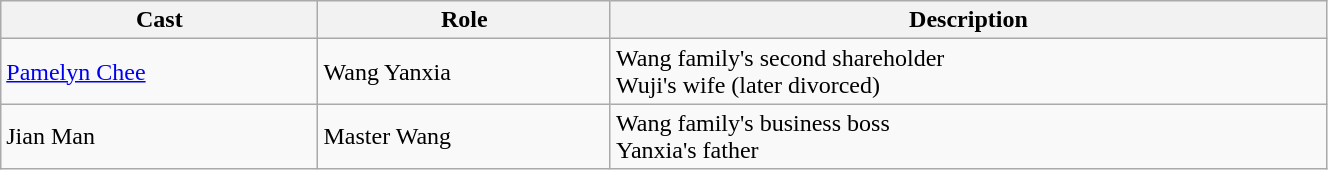<table class="wikitable" style="width:70%;">
<tr>
<th>Cast</th>
<th>Role</th>
<th>Description</th>
</tr>
<tr>
<td><a href='#'>Pamelyn Chee</a></td>
<td>Wang Yanxia</td>
<td>Wang family's second shareholder <br> Wuji's wife (later divorced)</td>
</tr>
<tr>
<td>Jian Man</td>
<td>Master Wang</td>
<td>Wang family's business boss <br> Yanxia's father</td>
</tr>
</table>
